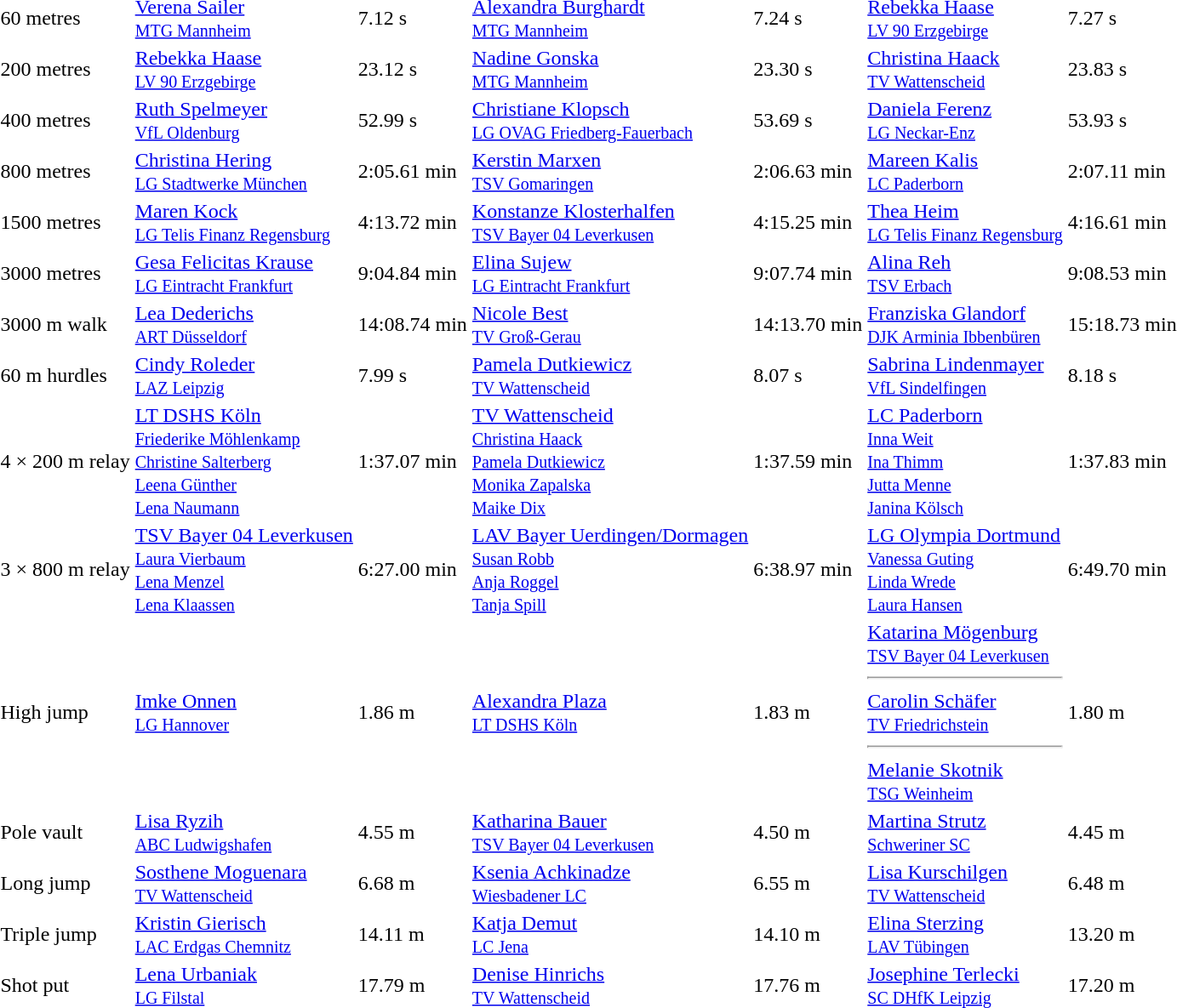<table>
<tr>
<td>60 metres</td>
<td><a href='#'>Verena Sailer</a><br><small><a href='#'>MTG Mannheim</a></small></td>
<td>7.12 s</td>
<td><a href='#'>Alexandra Burghardt</a><br><small><a href='#'>MTG Mannheim</a></small></td>
<td>7.24 s</td>
<td><a href='#'>Rebekka Haase</a><br><small><a href='#'>LV 90 Erzgebirge</a></small></td>
<td>7.27 s</td>
</tr>
<tr>
<td>200 metres</td>
<td><a href='#'>Rebekka Haase</a><br><small><a href='#'>LV 90 Erzgebirge</a></small></td>
<td>23.12 s</td>
<td><a href='#'>Nadine Gonska</a><br><small><a href='#'>MTG Mannheim</a></small></td>
<td>23.30 s</td>
<td><a href='#'>Christina Haack</a><br><small><a href='#'>TV Wattenscheid</a></small></td>
<td>23.83 s</td>
</tr>
<tr>
<td>400 metres</td>
<td><a href='#'>Ruth Spelmeyer</a><br><small><a href='#'>VfL Oldenburg</a></small></td>
<td>52.99 s</td>
<td><a href='#'>Christiane Klopsch</a><br><small><a href='#'>LG OVAG Friedberg-Fauerbach</a></small></td>
<td>53.69 s</td>
<td><a href='#'>Daniela Ferenz</a><br><small><a href='#'>LG Neckar-Enz</a></small></td>
<td>53.93 s</td>
</tr>
<tr>
<td>800 metres</td>
<td><a href='#'>Christina Hering</a><br><small><a href='#'>LG Stadtwerke München</a></small></td>
<td>2:05.61 min</td>
<td><a href='#'>Kerstin Marxen</a><br><small><a href='#'>TSV Gomaringen</a></small></td>
<td>2:06.63 min</td>
<td><a href='#'>Mareen Kalis</a><br><small><a href='#'>LC Paderborn</a></small></td>
<td>2:07.11 min</td>
</tr>
<tr>
<td>1500 metres</td>
<td><a href='#'>Maren Kock</a><br><small><a href='#'>LG Telis Finanz Regensburg</a></small></td>
<td>4:13.72 min</td>
<td><a href='#'>Konstanze Klosterhalfen</a><br><small><a href='#'>TSV Bayer 04 Leverkusen</a></small></td>
<td>4:15.25 min</td>
<td><a href='#'>Thea Heim</a><br><small><a href='#'>LG Telis Finanz Regensburg</a></small></td>
<td>4:16.61 min</td>
</tr>
<tr>
<td>3000 metres</td>
<td><a href='#'>Gesa Felicitas Krause</a><br><small><a href='#'>LG Eintracht Frankfurt</a></small></td>
<td>9:04.84 min</td>
<td><a href='#'>Elina Sujew</a><br><small><a href='#'>LG Eintracht Frankfurt</a></small></td>
<td>9:07.74 min</td>
<td><a href='#'>Alina Reh</a><br><small><a href='#'>TSV Erbach</a></small></td>
<td>9:08.53 min</td>
</tr>
<tr>
<td>3000 m walk</td>
<td><a href='#'>Lea Dederichs</a><br><small><a href='#'>ART Düsseldorf</a></small></td>
<td>14:08.74 min</td>
<td><a href='#'>Nicole Best</a><br><small><a href='#'>TV Groß-Gerau</a></small></td>
<td>14:13.70 min</td>
<td><a href='#'>Franziska Glandorf</a><br><small><a href='#'>DJK Arminia Ibbenbüren</a></small></td>
<td>15:18.73 min</td>
</tr>
<tr>
<td>60 m hurdles</td>
<td><a href='#'>Cindy Roleder</a><br><small><a href='#'>LAZ Leipzig</a></small></td>
<td>7.99 s</td>
<td><a href='#'>Pamela Dutkiewicz</a><br><small><a href='#'>TV Wattenscheid</a></small></td>
<td>8.07 s</td>
<td><a href='#'>Sabrina Lindenmayer</a><br><small><a href='#'>VfL Sindelfingen</a></small></td>
<td>8.18 s</td>
</tr>
<tr>
<td>4 × 200 m relay</td>
<td><a href='#'>LT DSHS Köln</a><small><br><a href='#'>Friederike Möhlenkamp</a><br><a href='#'>Christine Salterberg</a><br><a href='#'>Leena Günther</a><br><a href='#'>Lena Naumann</a></small></td>
<td>1:37.07 min</td>
<td><a href='#'>TV Wattenscheid</a><small><br><a href='#'>Christina Haack</a><br><a href='#'>Pamela Dutkiewicz</a><br><a href='#'>Monika Zapalska</a><br><a href='#'>Maike Dix</a></small></td>
<td>1:37.59 min</td>
<td><a href='#'>LC Paderborn</a><small><br><a href='#'>Inna Weit</a><br><a href='#'>Ina Thimm</a><br><a href='#'>Jutta Menne</a><br><a href='#'>Janina Kölsch</a></small></td>
<td>1:37.83 min</td>
</tr>
<tr>
<td>3 × 800 m relay</td>
<td><a href='#'>TSV Bayer 04 Leverkusen</a><small><br><a href='#'>Laura Vierbaum</a><br><a href='#'>Lena Menzel</a><br><a href='#'>Lena Klaassen</a></small></td>
<td>6:27.00 min</td>
<td><a href='#'>LAV Bayer Uerdingen/Dormagen</a><small><br><a href='#'>Susan Robb</a><br><a href='#'>Anja Roggel</a><br><a href='#'>Tanja Spill</a></small></td>
<td>6:38.97 min</td>
<td><a href='#'>LG Olympia Dortmund</a><small><br><a href='#'>Vanessa Guting</a><br><a href='#'>Linda Wrede</a><br><a href='#'>Laura Hansen</a></small></td>
<td>6:49.70 min</td>
</tr>
<tr>
<td>High jump</td>
<td><a href='#'>Imke Onnen</a><br><small><a href='#'>LG Hannover</a></small></td>
<td>1.86 m</td>
<td><a href='#'>Alexandra Plaza</a><br><small><a href='#'>LT DSHS Köln</a></small></td>
<td>1.83 m</td>
<td><a href='#'>Katarina Mögenburg</a><br><small><a href='#'>TSV Bayer 04 Leverkusen</a></small><hr><a href='#'>Carolin Schäfer</a><br><small><a href='#'>TV Friedrichstein</a></small><hr><a href='#'>Melanie Skotnik</a><br><small><a href='#'>TSG Weinheim</a></small></td>
<td>1.80 m</td>
</tr>
<tr>
<td>Pole vault</td>
<td><a href='#'>Lisa Ryzih</a><br><small><a href='#'>ABC Ludwigshafen</a></small></td>
<td>4.55 m</td>
<td><a href='#'>Katharina Bauer</a><br><small><a href='#'>TSV Bayer 04 Leverkusen</a></small></td>
<td>4.50 m</td>
<td><a href='#'>Martina Strutz</a><br><small><a href='#'>Schweriner SC</a></small></td>
<td>4.45 m</td>
</tr>
<tr>
<td>Long jump</td>
<td><a href='#'>Sosthene Moguenara</a><br><small><a href='#'>TV Wattenscheid</a></small></td>
<td>6.68 m</td>
<td><a href='#'>Ksenia Achkinadze</a><br><small><a href='#'>Wiesbadener LC</a></small></td>
<td>6.55 m</td>
<td><a href='#'>Lisa Kurschilgen</a><br><small><a href='#'>TV Wattenscheid</a></small></td>
<td>6.48 m</td>
</tr>
<tr>
<td>Triple jump</td>
<td><a href='#'>Kristin Gierisch</a><br><small><a href='#'>LAC Erdgas Chemnitz</a></small></td>
<td>14.11 m</td>
<td><a href='#'>Katja Demut</a><br><small><a href='#'>LC Jena</a></small></td>
<td>14.10 m</td>
<td><a href='#'>Elina Sterzing</a><br><small><a href='#'>LAV Tübingen</a></small></td>
<td>13.20 m</td>
</tr>
<tr>
<td>Shot put</td>
<td><a href='#'>Lena Urbaniak</a><br><small><a href='#'>LG Filstal</a></small></td>
<td>17.79 m</td>
<td><a href='#'>Denise Hinrichs</a><br><small><a href='#'>TV Wattenscheid</a></small></td>
<td>17.76 m</td>
<td><a href='#'>Josephine Terlecki</a><br><small><a href='#'>SC DHfK Leipzig</a></small></td>
<td>17.20 m</td>
</tr>
</table>
